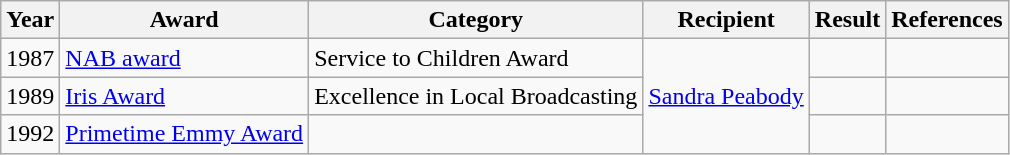<table class="wikitable sortable">
<tr>
<th>Year</th>
<th>Award</th>
<th>Category</th>
<th>Recipient</th>
<th>Result</th>
<th>References</th>
</tr>
<tr>
<td>1987</td>
<td><a href='#'>NAB award</a></td>
<td>Service to Children Award</td>
<td rowspan=5><a href='#'>Sandra Peabody</a></td>
<td></td>
<td></td>
</tr>
<tr>
<td>1989</td>
<td><a href='#'>Iris Award</a></td>
<td>Excellence in Local Broadcasting</td>
<td></td>
<td></td>
</tr>
<tr>
<td>1992</td>
<td><a href='#'>Primetime Emmy Award</a></td>
<td></td>
<td></td>
<td></td>
</tr>
</table>
